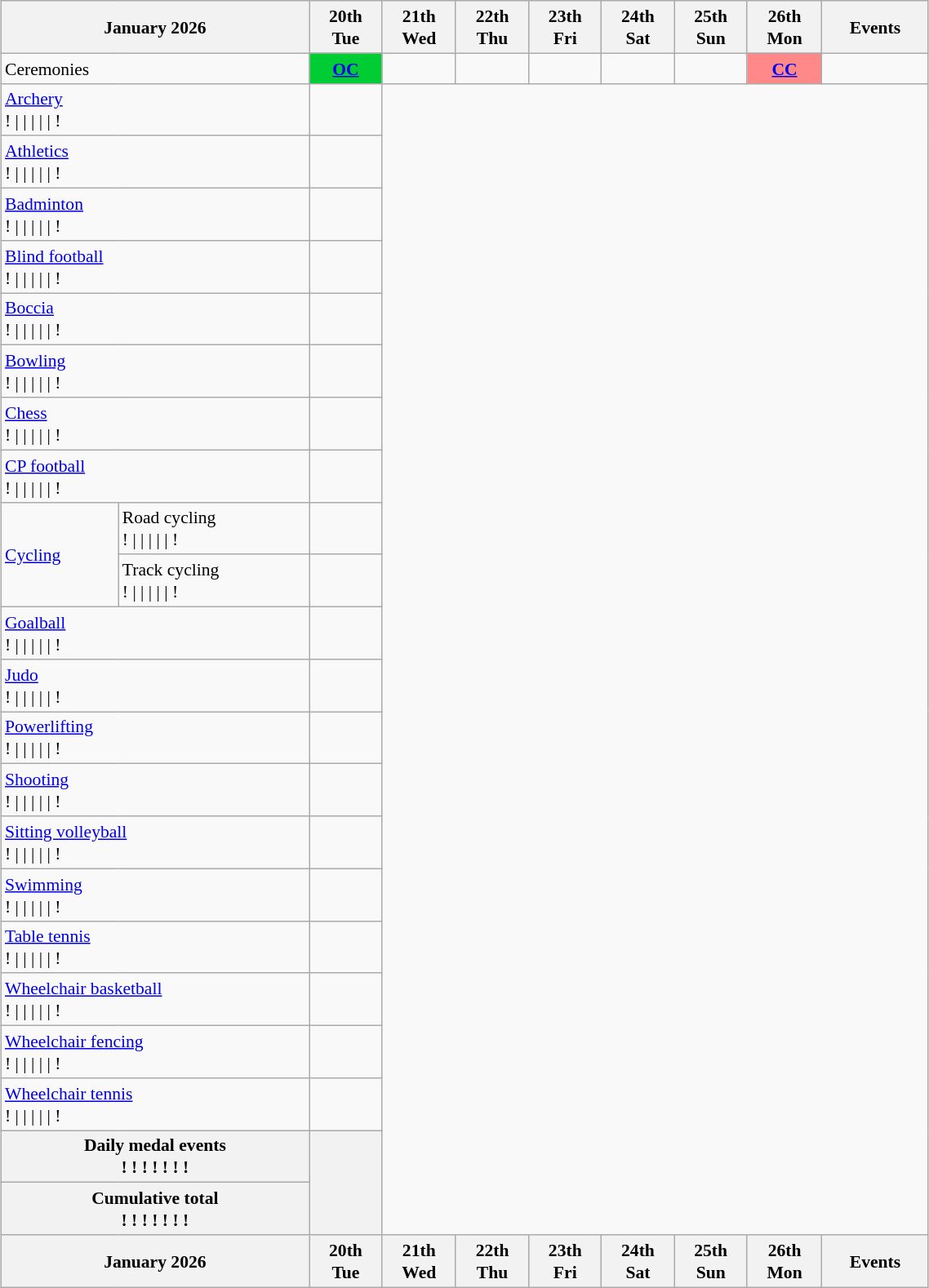<table class="wikitable sortable sticky-header-multi" style="margin:0.5em auto; font-size:90%; line-height:1.25em; width:60%; text-align:center;">
<tr>
<th class="unsortable" style="width:18%;" colspan="2">January 2026</th>
<th class="unsortable" style="width:4%;">20th<br>Tue</th>
<th class="unsortable" style="width:4%;">21th<br>Wed</th>
<th class="unsortable" style="width:4%;">22th<br>Thu</th>
<th class="unsortable" style="width:4%;">23th<br>Fri</th>
<th class="unsortable" style="width:4%;">24th<br>Sat</th>
<th class="unsortable" style="width:4%;">25th<br>Sun</th>
<th class="unsortable" style="width:4%;">26th<br>Mon</th>
<th class="unsortable" style="width:6%;">Events</th>
</tr>
<tr>
<td style="text-align:left;" colspan="2"> Ceremonies</td>
<td style="background-color:#00cc33;"><strong><a href='#'>OC</a></strong></td>
<td></td>
<td></td>
<td></td>
<td></td>
<td></td>
<td style="background-color:#FF8888;"><strong><a href='#'>CC</a></strong></td>
<td></td>
</tr>
<tr>
<td style="text-align:left;" colspan=2><a href='#'>Archery</a><br>!
|
|
|
|
|
!</td>
<td></td>
</tr>
<tr>
<td style="text-align:left;" colspan=2><a href='#'>Athletics</a><br>!
|
|
|
|
|
!</td>
<td></td>
</tr>
<tr>
<td style="text-align:left;" colspan=2><a href='#'>Badminton</a><br>!
|
|
|
|
|
!</td>
<td></td>
</tr>
<tr>
<td style="text-align:left;" colspan=2><a href='#'>Blind football</a><br>!
|
|
|
|
|
!</td>
<td></td>
</tr>
<tr>
<td style="text-align:left;" colspan=2><a href='#'>Boccia</a><br>!
|
|
|
|
|
!</td>
<td></td>
</tr>
<tr>
<td style="text-align:left;" colspan=2><a href='#'>Bowling</a><br>!
|
|
|
|
|
!</td>
<td></td>
</tr>
<tr>
<td style="text-align:left;" colspan=2><a href='#'>Chess</a><br>!
|
|
|
|
|
!</td>
<td></td>
</tr>
<tr>
<td style="text-align:left;" colspan=2><a href='#'>CP football</a><br>!
|
|
|
|
|
!</td>
<td></td>
</tr>
<tr>
<td style="text-align:left;" rowspan=2><a href='#'>Cycling</a></td>
<td style="text-align:left;">Road cycling<br>!
|
|
|
|
|
!</td>
<td></td>
</tr>
<tr>
<td style="text-align:left;">Track cycling<br>!
|
|
|
|
|
!</td>
<td></td>
</tr>
<tr>
<td style="text-align:left;" colspan=2><a href='#'>Goalball</a><br>!
|
|
|
|
|
!</td>
<td></td>
</tr>
<tr>
<td style="text-align:left;" colspan=2><a href='#'>Judo</a><br>!
|
|
|
|
|
!</td>
<td></td>
</tr>
<tr>
<td style="text-align:left;" colspan=2><a href='#'>Powerlifting</a><br>!
|
|
|
|
|
!</td>
<td></td>
</tr>
<tr>
<td style="text-align:left;" colspan=2><a href='#'>Shooting</a><br>!
|
|
|
|
|
!</td>
<td></td>
</tr>
<tr>
<td style="text-align:left;" colspan=2><a href='#'>Sitting volleyball</a><br>!
|
|
|
|
|
!</td>
<td></td>
</tr>
<tr>
<td style="text-align:left;" colspan=2><a href='#'>Swimming</a><br>!
|
|
|
|
|
!</td>
<td></td>
</tr>
<tr>
<td style="text-align:left;" colspan=2><a href='#'>Table tennis</a><br>!
|
|
|
|
|
!</td>
<td></td>
</tr>
<tr>
<td style="text-align:left;" colspan=2><a href='#'>Wheelchair basketball</a><br>!
|
|
|
|
|
!</td>
<td></td>
</tr>
<tr>
<td style="text-align:left;" colspan=2><a href='#'>Wheelchair fencing</a><br>!
|
|
|
|
|
!</td>
<td></td>
</tr>
<tr>
<td style="text-align:left;" colspan=2><a href='#'>Wheelchair tennis</a><br>!
|
|
|
|
|
!</td>
<td></td>
</tr>
<tr>
<th colspan=2>Daily medal events<br>!
!
!
!
!
!
!</th>
<th rowspan=2></th>
</tr>
<tr>
<th colspan=2>Cumulative total<br>!
!
!
!
!
!
!</th>
</tr>
<tr>
<th class="unsortable" style="width:18%;" colspan="2">January 2026</th>
<th class="unsortable" style="width:4%;">20th<br>Tue</th>
<th class="unsortable" style="width:4%;">21th<br>Wed</th>
<th class="unsortable" style="width:4%;">22th<br>Thu</th>
<th class="unsortable" style="width:4%;">23th<br>Fri</th>
<th class="unsortable" style="width:4%;">24th<br>Sat</th>
<th class="unsortable" style="width:4%;">25th<br>Sun</th>
<th class="unsortable" style="width:4%;">26th<br>Mon</th>
<th class="unsortable" style="width:6%;">Events</th>
</tr>
</table>
